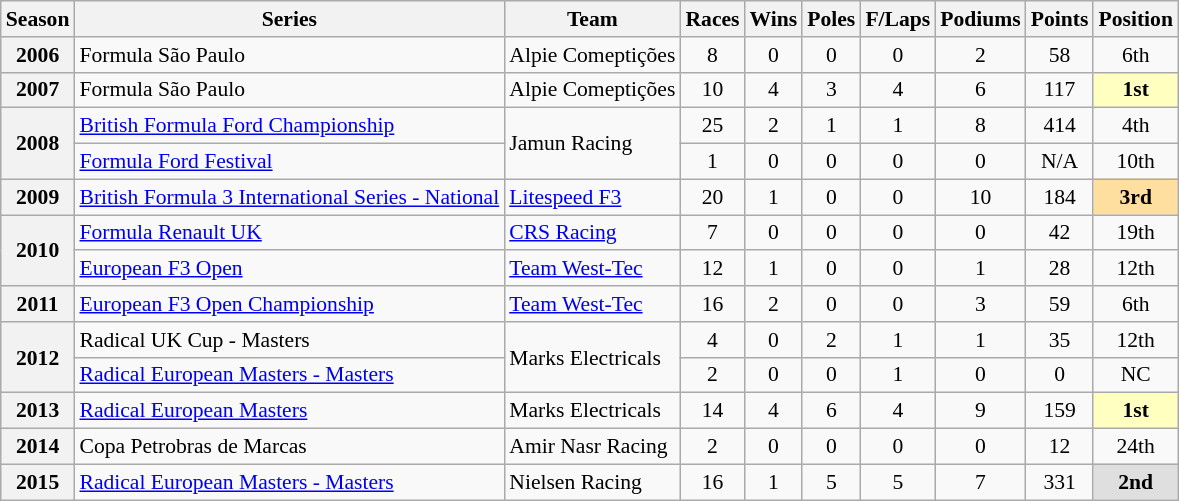<table class="wikitable" style="font-size: 90%; text-align:center">
<tr>
<th>Season</th>
<th>Series</th>
<th>Team</th>
<th>Races</th>
<th>Wins</th>
<th>Poles</th>
<th>F/Laps</th>
<th>Podiums</th>
<th>Points</th>
<th>Position</th>
</tr>
<tr>
<th rowspan=1>2006</th>
<td align=left>Formula São Paulo</td>
<td align=left>Alpie Comeptições</td>
<td>8</td>
<td>0</td>
<td>0</td>
<td>0</td>
<td>2</td>
<td>58</td>
<td>6th</td>
</tr>
<tr>
<th rowspan=1>2007</th>
<td align=left>Formula São Paulo</td>
<td align=left>Alpie Comeptições</td>
<td>10</td>
<td>4</td>
<td>3</td>
<td>4</td>
<td>6</td>
<td>117</td>
<td style="background:#FFFFBF;"><strong>1st</strong></td>
</tr>
<tr>
<th rowspan=2>2008</th>
<td align=left><a href='#'>British Formula Ford Championship</a></td>
<td rowspan=2 align=left>Jamun Racing</td>
<td>25</td>
<td>2</td>
<td>1</td>
<td>1</td>
<td>8</td>
<td>414</td>
<td>4th</td>
</tr>
<tr>
<td align=left><a href='#'>Formula Ford Festival</a></td>
<td>1</td>
<td>0</td>
<td>0</td>
<td>0</td>
<td>0</td>
<td>N/A</td>
<td>10th</td>
</tr>
<tr>
<th rowspan=1>2009</th>
<td align=left><a href='#'>British Formula 3 International Series - National</a></td>
<td align=left><a href='#'>Litespeed F3</a></td>
<td>20</td>
<td>1</td>
<td>0</td>
<td>0</td>
<td>10</td>
<td>184</td>
<td style="background:#FFDF9F;"><strong>3rd</strong></td>
</tr>
<tr>
<th rowspan="2">2010</th>
<td align=left><a href='#'>Formula Renault UK</a></td>
<td align=left><a href='#'>CRS Racing</a></td>
<td>7</td>
<td>0</td>
<td>0</td>
<td>0</td>
<td>0</td>
<td>42</td>
<td>19th</td>
</tr>
<tr>
<td align=left><a href='#'>European F3 Open</a></td>
<td align="left"><a href='#'>Team West-Tec</a></td>
<td>12</td>
<td>1</td>
<td>0</td>
<td>0</td>
<td>1</td>
<td>28</td>
<td>12th</td>
</tr>
<tr>
<th>2011</th>
<td align=left><a href='#'>European F3 Open Championship</a></td>
<td align=left><a href='#'>Team West-Tec</a></td>
<td>16</td>
<td>2</td>
<td>0</td>
<td>0</td>
<td>3</td>
<td>59</td>
<td>6th</td>
</tr>
<tr>
<th rowspan="2">2012</th>
<td align=left>Radical UK Cup - Masters</td>
<td rowspan="2" align=left>Marks Electricals</td>
<td>4</td>
<td>0</td>
<td>2</td>
<td>1</td>
<td>1</td>
<td>35</td>
<td>12th</td>
</tr>
<tr>
<td align=left><a href='#'>Radical European Masters - Masters</a></td>
<td>2</td>
<td>0</td>
<td>0</td>
<td>1</td>
<td>0</td>
<td>0</td>
<td>NC</td>
</tr>
<tr>
<th>2013</th>
<td align=left><a href='#'>Radical European Masters</a></td>
<td align=left>Marks Electricals</td>
<td>14</td>
<td>4</td>
<td>6</td>
<td>4</td>
<td>9</td>
<td>159</td>
<td style="background:#FFFFBF;"><strong>1st</strong></td>
</tr>
<tr>
<th>2014</th>
<td align=left>Copa Petrobras de Marcas</td>
<td align=left>Amir Nasr Racing</td>
<td>2</td>
<td>0</td>
<td>0</td>
<td>0</td>
<td>0</td>
<td>12</td>
<td>24th</td>
</tr>
<tr>
<th>2015</th>
<td align=left><a href='#'>Radical European Masters - Masters</a></td>
<td align=left>Nielsen Racing</td>
<td>16</td>
<td>1</td>
<td>5</td>
<td>5</td>
<td>7</td>
<td>331</td>
<td style="background:#DFDFDF;"><strong>2nd</strong></td>
</tr>
</table>
